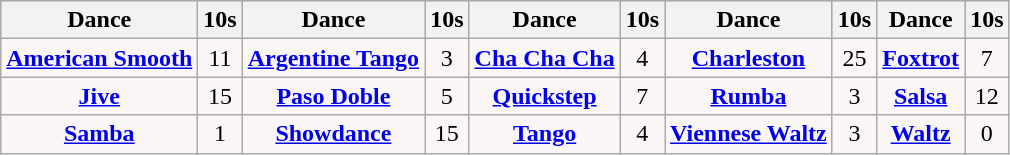<table class="wikitable collapsed">
<tr style="text-align:Center; background:#ccc;">
<th>Dance</th>
<th>10s</th>
<th>Dance</th>
<th>10s</th>
<th>Dance</th>
<th>10s</th>
<th>Dance</th>
<th>10s</th>
<th>Dance</th>
<th>10s</th>
</tr>
<tr style="text-align: center; background:#faf6f6;">
<td><strong><a href='#'>American Smooth</a></strong></td>
<td>11</td>
<td><strong><a href='#'>Argentine Tango</a></strong></td>
<td>3</td>
<td><strong><a href='#'>Cha Cha Cha</a></strong></td>
<td>4</td>
<td><strong><a href='#'>Charleston</a></strong></td>
<td>25</td>
<td><strong><a href='#'>Foxtrot</a></strong></td>
<td>7</td>
</tr>
<tr style="text-align: center; background:#faf6f6;">
<td><strong><a href='#'>Jive</a></strong></td>
<td>15</td>
<td><strong><a href='#'>Paso Doble</a></strong></td>
<td>5</td>
<td><strong><a href='#'>Quickstep</a></strong></td>
<td>7</td>
<td><strong><a href='#'>Rumba</a></strong></td>
<td>3</td>
<td><strong><a href='#'>Salsa</a></strong></td>
<td>12</td>
</tr>
<tr style="text-align: center; background:#faf6f6;">
<td><strong><a href='#'>Samba</a></strong></td>
<td>1</td>
<td><strong><a href='#'>Showdance</a></strong></td>
<td>15</td>
<td><strong><a href='#'>Tango</a></strong></td>
<td>4</td>
<td><strong><a href='#'>Viennese Waltz</a></strong></td>
<td>3</td>
<td><strong><a href='#'>Waltz</a></strong></td>
<td>0</td>
</tr>
</table>
